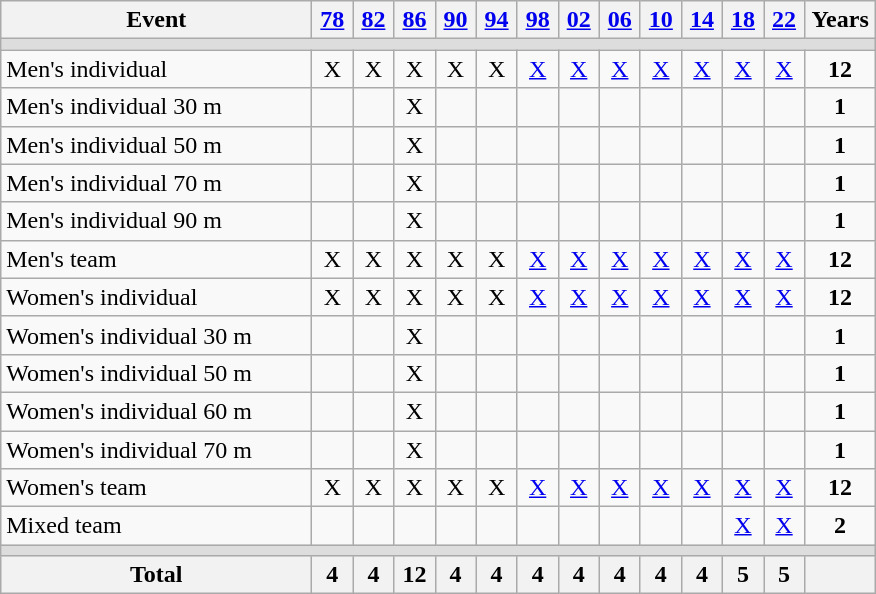<table class=wikitable style="text-align:center">
<tr>
<th width="200">Event</th>
<th width=20><a href='#'>78</a></th>
<th width=20><a href='#'>82</a></th>
<th width=20><a href='#'>86</a></th>
<th width=20><a href='#'>90</a></th>
<th width=20><a href='#'>94</a></th>
<th width=20><a href='#'>98</a></th>
<th width=20><a href='#'>02</a></th>
<th width=20><a href='#'>06</a></th>
<th width=20><a href='#'>10</a></th>
<th width=20><a href='#'>14</a></th>
<th width=20><a href='#'>18</a></th>
<th width=20><a href='#'>22</a></th>
<th width=40>Years</th>
</tr>
<tr bgcolor=#DDDDDD>
<td colspan=14></td>
</tr>
<tr>
<td align=left>Men's individual</td>
<td>X</td>
<td>X</td>
<td>X</td>
<td>X</td>
<td>X</td>
<td><a href='#'>X</a></td>
<td><a href='#'>X</a></td>
<td><a href='#'>X</a></td>
<td><a href='#'>X</a></td>
<td><a href='#'>X</a></td>
<td><a href='#'>X</a></td>
<td><a href='#'>X</a></td>
<td><strong>12</strong></td>
</tr>
<tr>
<td align=left>Men's individual 30 m</td>
<td></td>
<td></td>
<td>X</td>
<td></td>
<td></td>
<td></td>
<td></td>
<td></td>
<td></td>
<td></td>
<td></td>
<td></td>
<td><strong>1</strong></td>
</tr>
<tr>
<td align=left>Men's individual 50 m</td>
<td></td>
<td></td>
<td>X</td>
<td></td>
<td></td>
<td></td>
<td></td>
<td></td>
<td></td>
<td></td>
<td></td>
<td></td>
<td><strong>1</strong></td>
</tr>
<tr>
<td align=left>Men's individual 70 m</td>
<td></td>
<td></td>
<td>X</td>
<td></td>
<td></td>
<td></td>
<td></td>
<td></td>
<td></td>
<td></td>
<td></td>
<td></td>
<td><strong>1</strong></td>
</tr>
<tr>
<td align=left>Men's individual 90 m</td>
<td></td>
<td></td>
<td>X</td>
<td></td>
<td></td>
<td></td>
<td></td>
<td></td>
<td></td>
<td></td>
<td></td>
<td></td>
<td><strong>1</strong></td>
</tr>
<tr>
<td align=left>Men's team</td>
<td>X</td>
<td>X</td>
<td>X</td>
<td>X</td>
<td>X</td>
<td><a href='#'>X</a></td>
<td><a href='#'>X</a></td>
<td><a href='#'>X</a></td>
<td><a href='#'>X</a></td>
<td><a href='#'>X</a></td>
<td><a href='#'>X</a></td>
<td><a href='#'>X</a></td>
<td><strong>12</strong></td>
</tr>
<tr>
<td align=left>Women's individual</td>
<td>X</td>
<td>X</td>
<td>X</td>
<td>X</td>
<td>X</td>
<td><a href='#'>X</a></td>
<td><a href='#'>X</a></td>
<td><a href='#'>X</a></td>
<td><a href='#'>X</a></td>
<td><a href='#'>X</a></td>
<td><a href='#'>X</a></td>
<td><a href='#'>X</a></td>
<td><strong>12</strong></td>
</tr>
<tr>
<td align=left>Women's individual 30 m</td>
<td></td>
<td></td>
<td>X</td>
<td></td>
<td></td>
<td></td>
<td></td>
<td></td>
<td></td>
<td></td>
<td></td>
<td></td>
<td><strong>1</strong></td>
</tr>
<tr>
<td align=left>Women's individual 50 m</td>
<td></td>
<td></td>
<td>X</td>
<td></td>
<td></td>
<td></td>
<td></td>
<td></td>
<td></td>
<td></td>
<td></td>
<td></td>
<td><strong>1</strong></td>
</tr>
<tr>
<td align=left>Women's individual 60 m</td>
<td></td>
<td></td>
<td>X</td>
<td></td>
<td></td>
<td></td>
<td></td>
<td></td>
<td></td>
<td></td>
<td></td>
<td></td>
<td><strong>1</strong></td>
</tr>
<tr>
<td align=left>Women's individual 70 m</td>
<td></td>
<td></td>
<td>X</td>
<td></td>
<td></td>
<td></td>
<td></td>
<td></td>
<td></td>
<td></td>
<td></td>
<td></td>
<td><strong>1</strong></td>
</tr>
<tr>
<td align=left>Women's team</td>
<td>X</td>
<td>X</td>
<td>X</td>
<td>X</td>
<td>X</td>
<td><a href='#'>X</a></td>
<td><a href='#'>X</a></td>
<td><a href='#'>X</a></td>
<td><a href='#'>X</a></td>
<td><a href='#'>X</a></td>
<td><a href='#'>X</a></td>
<td><a href='#'>X</a></td>
<td><strong>12</strong></td>
</tr>
<tr>
<td align=left>Mixed team</td>
<td></td>
<td></td>
<td></td>
<td></td>
<td></td>
<td></td>
<td></td>
<td></td>
<td></td>
<td></td>
<td><a href='#'>X</a></td>
<td><a href='#'>X</a></td>
<td><strong>2</strong></td>
</tr>
<tr bgcolor=#DDDDDD>
<td colspan=14></td>
</tr>
<tr>
<th>Total</th>
<th>4</th>
<th>4</th>
<th>12</th>
<th>4</th>
<th>4</th>
<th>4</th>
<th>4</th>
<th>4</th>
<th>4</th>
<th>4</th>
<th>5</th>
<th>5</th>
<th></th>
</tr>
</table>
